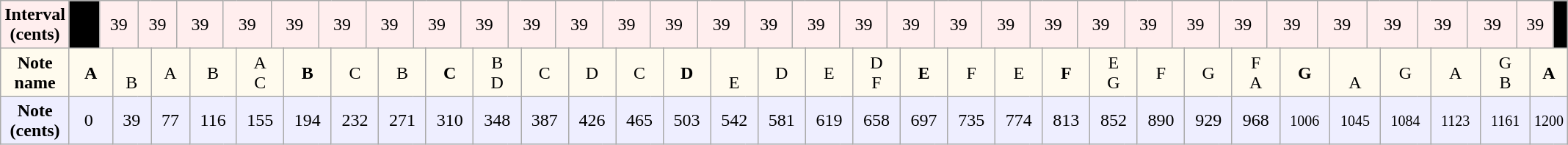<table class="wikitable">
<tr>
<td align="center" bgcolor="#ffeeee"><strong>Interval (cents)</strong></td>
<td bgcolor="#000000"></td>
<td colspan="2" align="center" bgcolor="#ffeeee">39</td>
<td colspan="2" align="center" bgcolor="#ffeeee">39</td>
<td colspan="2" align="center" bgcolor="#ffeeee">39</td>
<td colspan="2" align="center" bgcolor="#ffeeee">39</td>
<td colspan="2" align="center" bgcolor="#ffeeee">39</td>
<td colspan="2" align="center" bgcolor="#ffeeee">39</td>
<td colspan="2" align="center" bgcolor="#ffeeee">39</td>
<td colspan="2" align="center" bgcolor="#ffeeee">39</td>
<td colspan="2" align="center" bgcolor="#ffeeee">39</td>
<td colspan="2" align="center" bgcolor="#ffeeee">39</td>
<td colspan="2" align="center" bgcolor="#ffeeee">39</td>
<td colspan="2" align="center" bgcolor="#ffeeee">39</td>
<td colspan="2" align="center" bgcolor="#ffeeee">39</td>
<td colspan="2" align="center" bgcolor="#ffeeee">39</td>
<td colspan="2" align="center" bgcolor="#ffeeee">39</td>
<td colspan="2" align="center" bgcolor="#ffeeee">39</td>
<td colspan="2" align="center" bgcolor="#ffeeee">39</td>
<td colspan="2" align="center" bgcolor="#ffeeee">39</td>
<td colspan="2" align="center" bgcolor="#ffeeee">39</td>
<td colspan="2" align="center" bgcolor="#ffeeee">39</td>
<td colspan="2" align="center" bgcolor="#ffeeee">39</td>
<td colspan="2" align="center" bgcolor="#ffeeee">39</td>
<td colspan="2" align="center" bgcolor="#ffeeee">39</td>
<td colspan="2" align="center" bgcolor="#ffeeee">39</td>
<td colspan="2" align="center" bgcolor="#ffeeee">39</td>
<td colspan="2" align="center" bgcolor="#ffeeee">39</td>
<td colspan="2" align="center" bgcolor="#ffeeee">39</td>
<td colspan="2" align="center" bgcolor="#ffeeee">39</td>
<td colspan="2" align="center" bgcolor="#ffeeee">39</td>
<td colspan="2" align="center" bgcolor="#ffeeee">39</td>
<td colspan="2" align="center" bgcolor="#ffeeee">39</td>
<td bgcolor="#000000"></td>
</tr>
<tr>
<td align="center" bgcolor="#fffbee"><strong>Note<br>name</strong></td>
<td colspan="2" align="center" bgcolor="#fffbee"><strong>A</strong></td>
<td colspan="2" align="center" bgcolor="#fffbee"><br>B</td>
<td colspan="2" align="center" bgcolor="#fffbee">A</td>
<td colspan="2" align="center" bgcolor="#fffbee">B</td>
<td colspan="2" align="center" bgcolor="#fffbee">A<br>C</td>
<td colspan="2" align="center" bgcolor="#fffbee"><strong>B</strong></td>
<td colspan="2" align="center" bgcolor="#fffbee">C</td>
<td colspan="2" align="center" bgcolor="#fffbee">B</td>
<td colspan="2" align="center" bgcolor="#fffbee"><strong>C</strong></td>
<td colspan="2" align="center" bgcolor="#fffbee">B<br>D</td>
<td colspan="2" align="center" bgcolor="#fffbee">C</td>
<td colspan="2" align="center" bgcolor="#fffbee">D</td>
<td colspan="2" align="center" bgcolor="#fffbee">C<br></td>
<td colspan="2" align="center" bgcolor="#fffbee"><strong>D</strong></td>
<td colspan="2" align="center" bgcolor="#fffbee"><br>E</td>
<td colspan="2" align="center" bgcolor="#fffbee">D</td>
<td colspan="2" align="center" bgcolor="#fffbee">E</td>
<td colspan="2" align="center" bgcolor="#fffbee">D<br>F</td>
<td colspan="2" align="center" bgcolor="#fffbee"><strong>E</strong></td>
<td colspan="2" align="center" bgcolor="#fffbee">F</td>
<td colspan="2" align="center" bgcolor="#fffbee">E</td>
<td colspan="2" align="center" bgcolor="#fffbee"><strong>F</strong></td>
<td colspan="2" align="center" bgcolor="#fffbee">E<br>G</td>
<td colspan="2" align="center" bgcolor="#fffbee">F</td>
<td colspan="2" align="center" bgcolor="#fffbee">G</td>
<td colspan="2" align="center" bgcolor="#fffbee">F<br>A</td>
<td colspan="2" align="center" bgcolor="#fffbee"><strong>G</strong></td>
<td colspan="2" align="center" bgcolor="#fffbee"><br>A</td>
<td colspan="2" align="center" bgcolor="#fffbee">G</td>
<td colspan="2" align="center" bgcolor="#fffbee">A</td>
<td colspan="2" align="center" bgcolor="#fffbee">G<br>B</td>
<td colspan="2" align="center" bgcolor="#fffbee"><strong>A</strong></td>
</tr>
<tr>
<td align="center" bgcolor="#eeeeff"><strong>Note (cents)</strong></td>
<td colspan="2" align="center" bgcolor="#eeeeff"> 0  </td>
<td colspan="2" align="center" bgcolor="#eeeeff">39</td>
<td colspan="2" align="center" bgcolor="#eeeeff">77</td>
<td colspan="2" align="center" bgcolor="#eeeeff">116</td>
<td colspan="2" align="center" bgcolor="#eeeeff">155</td>
<td colspan="2" align="center" bgcolor="#eeeeff">194</td>
<td colspan="2" align="center" bgcolor="#eeeeff">232</td>
<td colspan="2" align="center" bgcolor="#eeeeff">271</td>
<td colspan="2" align="center" bgcolor="#eeeeff">310</td>
<td colspan="2" align="center" bgcolor="#eeeeff">348</td>
<td colspan="2" align="center" bgcolor="#eeeeff">387</td>
<td colspan="2" align="center" bgcolor="#eeeeff">426</td>
<td colspan="2" align="center" bgcolor="#eeeeff">465</td>
<td colspan="2" align="center" bgcolor="#eeeeff">503</td>
<td colspan="2" align="center" bgcolor="#eeeeff">542</td>
<td colspan="2" align="center" bgcolor="#eeeeff">581</td>
<td colspan="2" align="center" bgcolor="#eeeeff">619</td>
<td colspan="2" align="center" bgcolor="#eeeeff">658</td>
<td colspan="2" align="center" bgcolor="#eeeeff">697</td>
<td colspan="2" align="center" bgcolor="#eeeeff">735</td>
<td colspan="2" align="center" bgcolor="#eeeeff">774</td>
<td colspan="2" align="center" bgcolor="#eeeeff">813</td>
<td colspan="2" align="center" bgcolor="#eeeeff">852</td>
<td colspan="2" align="center" bgcolor="#eeeeff">890</td>
<td colspan="2" align="center" bgcolor="#eeeeff">929</td>
<td colspan="2" align="center" bgcolor="#eeeeff">968</td>
<td colspan="2" align="center" bgcolor="#eeeeff"><small>1006</small></td>
<td colspan="2" align="center" bgcolor="#eeeeff"><small>1045</small></td>
<td colspan="2" align="center" bgcolor="#eeeeff"><small>1084</small></td>
<td colspan="2" align="center" bgcolor="#eeeeff"><small>1123</small></td>
<td colspan="2" align="center" bgcolor="#eeeeff"><small>1161</small></td>
<td colspan="2" align="center" bgcolor="#eeeeff"><small>1200</small></td>
</tr>
</table>
